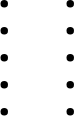<table>
<tr>
<td><br><ul><li></li><li></li><li></li><li></li><li></li></ul></td>
<td><br><ul><li></li><li></li><li></li><li></li><li></li></ul></td>
</tr>
</table>
